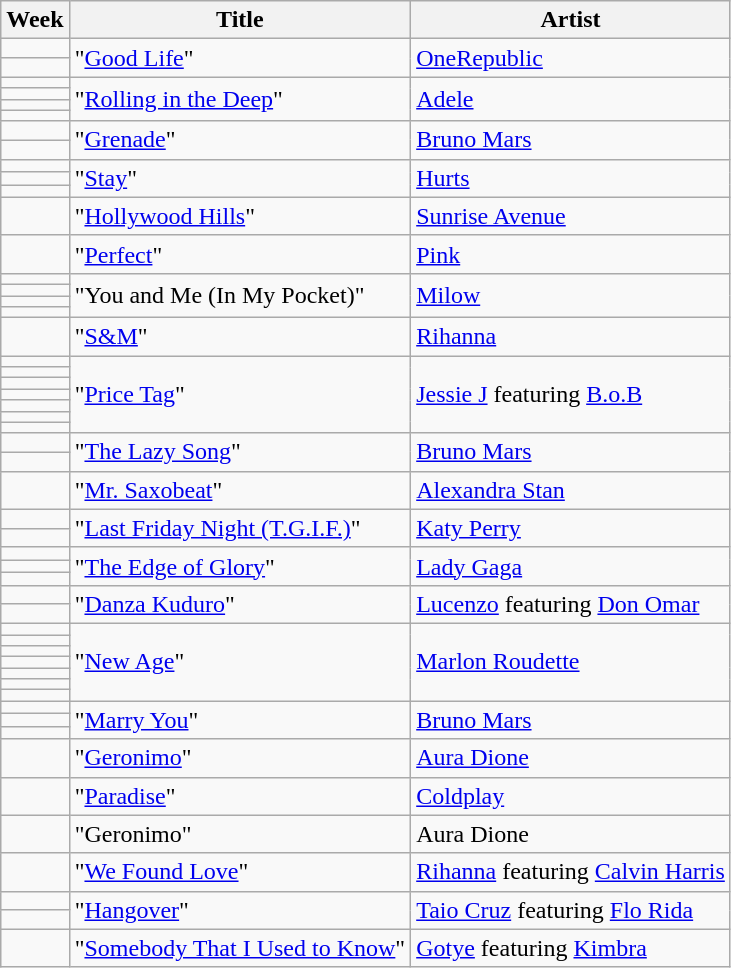<table class="wikitable">
<tr>
<th>Week</th>
<th>Title</th>
<th>Artist</th>
</tr>
<tr>
<td></td>
<td rowspan="2">"<a href='#'>Good Life</a>"</td>
<td rowspan="2"><a href='#'>OneRepublic</a></td>
</tr>
<tr>
<td></td>
</tr>
<tr>
<td></td>
<td rowspan="4">"<a href='#'>Rolling in the Deep</a>"</td>
<td rowspan="4"><a href='#'>Adele</a></td>
</tr>
<tr>
<td></td>
</tr>
<tr>
<td></td>
</tr>
<tr>
<td></td>
</tr>
<tr>
<td></td>
<td rowspan="2">"<a href='#'>Grenade</a>"</td>
<td rowspan="2"><a href='#'>Bruno Mars</a></td>
</tr>
<tr>
<td></td>
</tr>
<tr>
<td></td>
<td rowspan="3">"<a href='#'>Stay</a>"</td>
<td rowspan="3"><a href='#'>Hurts</a></td>
</tr>
<tr>
<td></td>
</tr>
<tr>
<td></td>
</tr>
<tr>
<td></td>
<td>"<a href='#'>Hollywood Hills</a>"</td>
<td><a href='#'>Sunrise Avenue</a></td>
</tr>
<tr>
<td></td>
<td>"<a href='#'>Perfect</a>"</td>
<td><a href='#'>Pink</a></td>
</tr>
<tr>
<td></td>
<td rowspan="4">"You and Me (In My Pocket)"</td>
<td rowspan="4"><a href='#'>Milow</a></td>
</tr>
<tr>
<td></td>
</tr>
<tr>
<td></td>
</tr>
<tr>
<td></td>
</tr>
<tr>
<td></td>
<td>"<a href='#'>S&M</a>"</td>
<td><a href='#'>Rihanna</a></td>
</tr>
<tr>
<td></td>
<td rowspan="7">"<a href='#'>Price Tag</a>"</td>
<td rowspan="7"><a href='#'>Jessie J</a> featuring <a href='#'>B.o.B</a></td>
</tr>
<tr>
<td></td>
</tr>
<tr>
<td></td>
</tr>
<tr>
<td></td>
</tr>
<tr>
<td></td>
</tr>
<tr>
<td></td>
</tr>
<tr>
<td></td>
</tr>
<tr>
<td></td>
<td rowspan="2">"<a href='#'>The Lazy Song</a>"</td>
<td rowspan="2"><a href='#'>Bruno Mars</a></td>
</tr>
<tr>
<td></td>
</tr>
<tr>
<td></td>
<td>"<a href='#'>Mr. Saxobeat</a>"</td>
<td><a href='#'>Alexandra Stan</a></td>
</tr>
<tr>
<td></td>
<td rowspan="2">"<a href='#'>Last Friday Night (T.G.I.F.)</a>"</td>
<td rowspan="2"><a href='#'>Katy Perry</a></td>
</tr>
<tr>
<td></td>
</tr>
<tr>
<td></td>
<td rowspan="3">"<a href='#'>The Edge of Glory</a>"</td>
<td rowspan="3"><a href='#'>Lady Gaga</a></td>
</tr>
<tr>
<td></td>
</tr>
<tr>
<td></td>
</tr>
<tr>
<td></td>
<td rowspan="2">"<a href='#'>Danza Kuduro</a>"</td>
<td rowspan="2"><a href='#'>Lucenzo</a> featuring <a href='#'>Don Omar</a></td>
</tr>
<tr>
<td></td>
</tr>
<tr>
<td></td>
<td rowspan="7">"<a href='#'>New Age</a>"</td>
<td rowspan="7"><a href='#'>Marlon Roudette</a></td>
</tr>
<tr>
<td></td>
</tr>
<tr>
<td></td>
</tr>
<tr>
<td></td>
</tr>
<tr>
<td></td>
</tr>
<tr>
<td></td>
</tr>
<tr>
<td></td>
</tr>
<tr>
<td></td>
<td rowspan="3">"<a href='#'>Marry You</a>"</td>
<td rowspan="3"><a href='#'>Bruno Mars</a></td>
</tr>
<tr>
<td></td>
</tr>
<tr>
<td></td>
</tr>
<tr>
<td></td>
<td>"<a href='#'>Geronimo</a>"</td>
<td><a href='#'>Aura Dione</a></td>
</tr>
<tr>
<td></td>
<td>"<a href='#'>Paradise</a>"</td>
<td><a href='#'>Coldplay</a></td>
</tr>
<tr>
<td></td>
<td>"Geronimo"</td>
<td>Aura Dione</td>
</tr>
<tr>
<td></td>
<td>"<a href='#'>We Found Love</a>"</td>
<td><a href='#'>Rihanna</a> featuring <a href='#'>Calvin Harris</a></td>
</tr>
<tr>
<td></td>
<td rowspan="2">"<a href='#'>Hangover</a>"</td>
<td rowspan="2"><a href='#'>Taio Cruz</a> featuring <a href='#'>Flo Rida</a></td>
</tr>
<tr>
<td></td>
</tr>
<tr>
<td></td>
<td>"<a href='#'>Somebody That I Used to Know</a>"</td>
<td><a href='#'>Gotye</a> featuring <a href='#'>Kimbra</a></td>
</tr>
</table>
